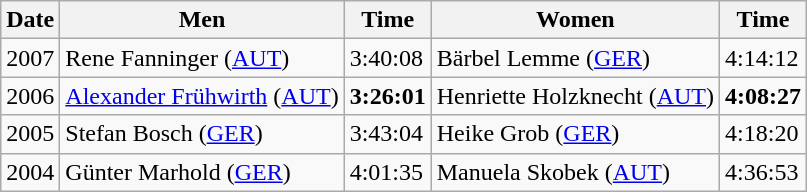<table class="wikitable sortable">
<tr>
<th>Date</th>
<th>Men</th>
<th>Time</th>
<th>Women</th>
<th>Time</th>
</tr>
<tr>
<td>2007</td>
<td>Rene Fanninger (<a href='#'>AUT</a>)</td>
<td>3:40:08</td>
<td>Bärbel Lemme (<a href='#'>GER</a>)</td>
<td>4:14:12</td>
</tr>
<tr>
<td>2006</td>
<td><a href='#'>Alexander Frühwirth</a> (<a href='#'>AUT</a>)</td>
<td><strong>3:26:01</strong></td>
<td>Henriette Holzknecht (<a href='#'>AUT</a>)</td>
<td><strong>4:08:27</strong></td>
</tr>
<tr>
<td>2005</td>
<td>Stefan Bosch (<a href='#'>GER</a>)</td>
<td>3:43:04</td>
<td>Heike Grob (<a href='#'>GER</a>)</td>
<td>4:18:20</td>
</tr>
<tr>
<td>2004</td>
<td>Günter Marhold (<a href='#'>GER</a>)</td>
<td>4:01:35</td>
<td>Manuela Skobek (<a href='#'>AUT</a>)</td>
<td>4:36:53</td>
</tr>
</table>
